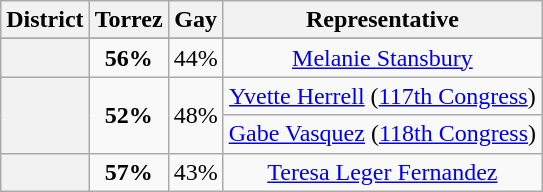<table class=wikitable>
<tr>
<th>District</th>
<th>Torrez</th>
<th>Gay</th>
<th>Representative</th>
</tr>
<tr align=center>
</tr>
<tr align=center>
<th></th>
<td><strong>56%</strong></td>
<td>44%</td>
<td><a href='#'>Melanie Stansbury</a></td>
</tr>
<tr align=center>
<th rowspan=2 ></th>
<td rowspan=2><strong>52%</strong></td>
<td rowspan=2>48%</td>
<td><a href='#'>Yvette Herrell</a> (<a href='#'>117th Congress</a>)</td>
</tr>
<tr align=center>
<td><a href='#'>Gabe Vasquez</a> (<a href='#'>118th Congress</a>)</td>
</tr>
<tr align=center>
<th></th>
<td><strong>57%</strong></td>
<td>43%</td>
<td><a href='#'>Teresa Leger Fernandez</a></td>
</tr>
</table>
